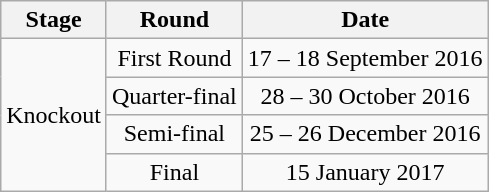<table class="wikitable" border="1">
<tr>
<th>Stage</th>
<th>Round</th>
<th>Date</th>
</tr>
<tr align="center">
<td rowspan=4>Knockout</td>
<td>First Round</td>
<td>17 – 18 September 2016</td>
</tr>
<tr align="center">
<td>Quarter-final</td>
<td>28 – 30 October 2016</td>
</tr>
<tr align="center">
<td>Semi-final</td>
<td>25 – 26 December 2016</td>
</tr>
<tr align="center">
<td>Final</td>
<td colspan="2">15 January 2017</td>
</tr>
</table>
